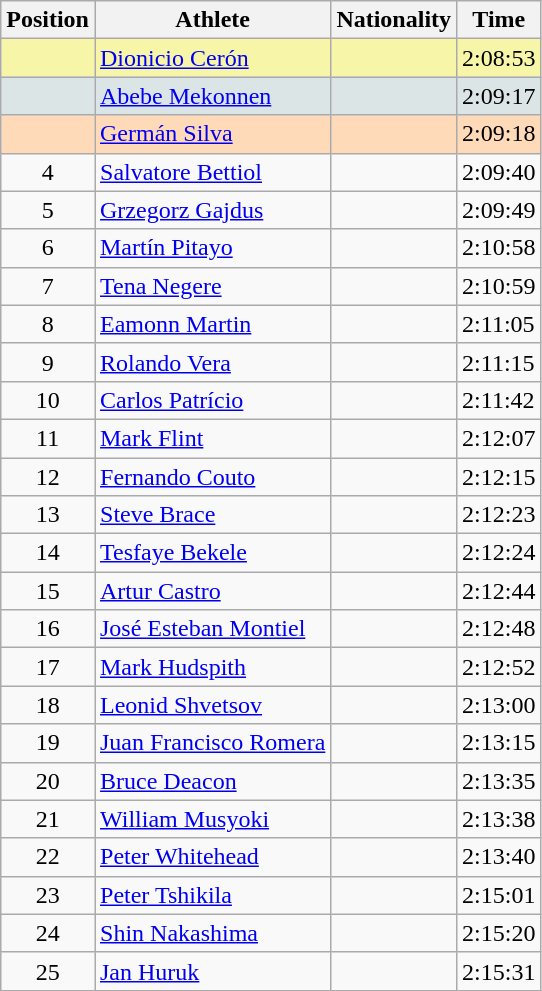<table class="wikitable sortable">
<tr>
<th>Position</th>
<th>Athlete</th>
<th>Nationality</th>
<th>Time</th>
</tr>
<tr bgcolor="#F7F6A8">
<td align=center></td>
<td><a href='#'>Dionicio Cerón</a></td>
<td></td>
<td>2:08:53</td>
</tr>
<tr bgcolor="#DCE5E5">
<td align=center></td>
<td><a href='#'>Abebe Mekonnen</a></td>
<td></td>
<td>2:09:17</td>
</tr>
<tr bgcolor="#FFDAB9">
<td align=center></td>
<td><a href='#'>Germán Silva</a></td>
<td></td>
<td>2:09:18</td>
</tr>
<tr>
<td align=center>4</td>
<td><a href='#'>Salvatore Bettiol</a></td>
<td></td>
<td>2:09:40</td>
</tr>
<tr>
<td align=center>5</td>
<td><a href='#'>Grzegorz Gajdus</a></td>
<td></td>
<td>2:09:49</td>
</tr>
<tr>
<td align=center>6</td>
<td><a href='#'>Martín Pitayo</a></td>
<td></td>
<td>2:10:58</td>
</tr>
<tr>
<td align=center>7</td>
<td><a href='#'>Tena Negere</a></td>
<td></td>
<td>2:10:59</td>
</tr>
<tr>
<td align=center>8</td>
<td><a href='#'>Eamonn Martin</a></td>
<td></td>
<td>2:11:05</td>
</tr>
<tr>
<td align=center>9</td>
<td><a href='#'>Rolando Vera</a></td>
<td></td>
<td>2:11:15</td>
</tr>
<tr>
<td align=center>10</td>
<td><a href='#'>Carlos Patrício</a></td>
<td></td>
<td>2:11:42</td>
</tr>
<tr>
<td align=center>11</td>
<td><a href='#'>Mark Flint</a></td>
<td></td>
<td>2:12:07</td>
</tr>
<tr>
<td align=center>12</td>
<td><a href='#'>Fernando Couto</a></td>
<td></td>
<td>2:12:15</td>
</tr>
<tr>
<td align=center>13</td>
<td><a href='#'>Steve Brace</a></td>
<td></td>
<td>2:12:23</td>
</tr>
<tr>
<td align=center>14</td>
<td><a href='#'>Tesfaye Bekele</a></td>
<td></td>
<td>2:12:24</td>
</tr>
<tr>
<td align=center>15</td>
<td><a href='#'>Artur Castro</a></td>
<td></td>
<td>2:12:44</td>
</tr>
<tr>
<td align=center>16</td>
<td><a href='#'>José Esteban Montiel</a></td>
<td></td>
<td>2:12:48</td>
</tr>
<tr>
<td align=center>17</td>
<td><a href='#'>Mark Hudspith</a></td>
<td></td>
<td>2:12:52</td>
</tr>
<tr>
<td align=center>18</td>
<td><a href='#'>Leonid Shvetsov</a></td>
<td></td>
<td>2:13:00</td>
</tr>
<tr>
<td align=center>19</td>
<td><a href='#'>Juan Francisco Romera</a></td>
<td></td>
<td>2:13:15</td>
</tr>
<tr>
<td align=center>20</td>
<td><a href='#'>Bruce Deacon</a></td>
<td></td>
<td>2:13:35</td>
</tr>
<tr>
<td align=center>21</td>
<td><a href='#'>William Musyoki</a></td>
<td></td>
<td>2:13:38</td>
</tr>
<tr>
<td align=center>22</td>
<td><a href='#'>Peter Whitehead</a></td>
<td></td>
<td>2:13:40</td>
</tr>
<tr>
<td align=center>23</td>
<td><a href='#'>Peter Tshikila</a></td>
<td></td>
<td>2:15:01</td>
</tr>
<tr>
<td align=center>24</td>
<td><a href='#'>Shin Nakashima</a></td>
<td></td>
<td>2:15:20</td>
</tr>
<tr>
<td align=center>25</td>
<td><a href='#'>Jan Huruk</a></td>
<td></td>
<td>2:15:31</td>
</tr>
</table>
